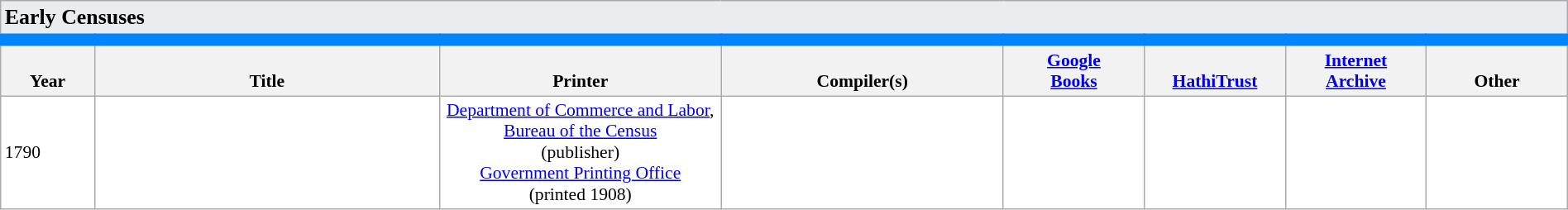<table class="wikitable collapsible sortable static-row-numbers" cellpadding="1" style="color: black; background-color: #FFFFFF; font-size: 90%; width:100%">
<tr class="static-row-header" style="text-align:center;vertical-align:bottom;">
<th style="text-align:left; background:#eaecf0; border-style: solid; border-width: 0px 0px 0px 0px;" colspan=8><big><strong>Early Censuses</strong></big></th>
</tr>
<tr class="static-row-header" style="text-align:center;vertical-align:bottom;border-style: solid; border-color: #0085ff; border-width: 10px 0px 0px 0px;">
<th>Year</th>
<th>Title</th>
<th>Printer</th>
<th>Compiler(s)</th>
<th><a href='#'>Google<br>Books</a></th>
<th><a href='#'>HathiTrust</a></th>
<th><a href='#'>Internet<br>Archive</a></th>
<th>Other</th>
</tr>
<tr>
<td width="6%">1790</td>
<td width="22%" data-sort-value="parish church 1790"></td>
<td style="text-align:center" width="18%" data-sort-value="welling 1790"><a href='#'>Department of Commerce and Labor</a>, <a href='#'>Bureau of the Census</a><br>(publisher)<br><a href='#'>Government Printing Office</a><br>(printed 1908)</td>
<td style="text-align:center" width="18%" data-sort-value="government printing office 1790"></td>
<td style="text-align:center" width="9%" data-sort-value="stanford 1790"></td>
<td style="text-align:center" width="9%"></td>
<td style="text-align:center" width="9%" data-sort-value="cornell 1790"></td>
<td style="text-align:center" width="9%"><br><br></td>
</tr>
</table>
